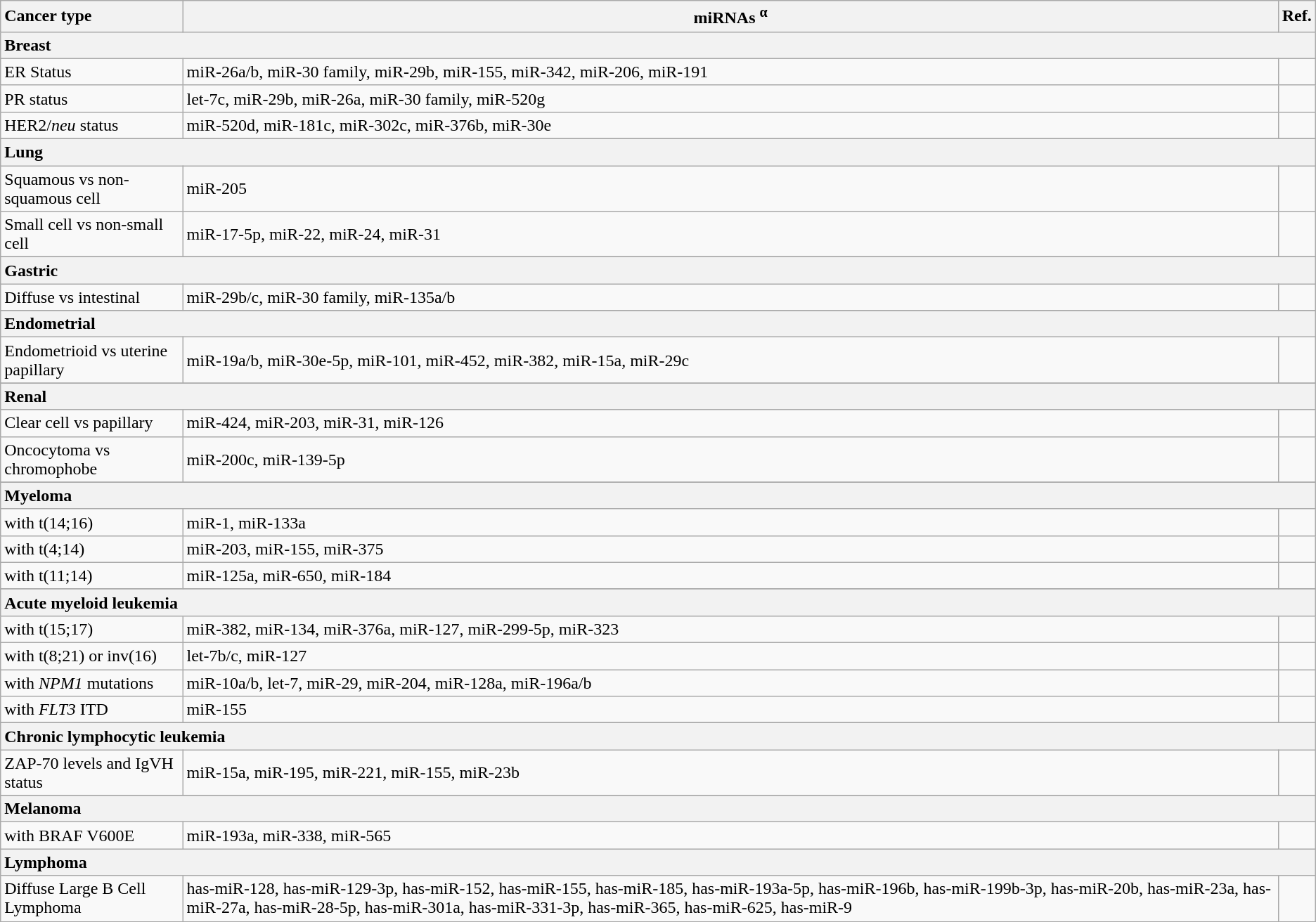<table class="wikitable">
<tr>
<th style="text-align: left">Cancer type</th>
<th>miRNAs <sup>α</sup></th>
<th>Ref.</th>
</tr>
<tr>
<th width = "90" colspan = "3" style="text-align: left">Breast</th>
</tr>
<tr>
<td>ER Status</td>
<td>miR-26a/b, miR-30 family, miR-29b, miR-155, miR-342, miR-206, miR-191</td>
<td></td>
</tr>
<tr>
<td>PR status</td>
<td>let-7c, miR-29b, miR-26a, miR-30 family, miR-520g</td>
<td></td>
</tr>
<tr>
<td>HER2/<em>neu</em> status</td>
<td>miR-520d, miR-181c, miR-302c, miR-376b, miR-30e</td>
<td></td>
</tr>
<tr>
</tr>
<tr>
<th width = "90" colspan = "3" style="text-align: left"><strong>Lung</strong></th>
</tr>
<tr>
<td>Squamous vs non-squamous cell</td>
<td>miR-205</td>
<td></td>
</tr>
<tr>
<td>Small cell vs non-small cell</td>
<td>miR-17-5p, miR-22, miR-24, miR-31</td>
<td></td>
</tr>
<tr>
</tr>
<tr>
<th width = "90" colspan = "3" style="text-align: left"><strong>Gastric</strong></th>
</tr>
<tr>
<td>Diffuse vs intestinal</td>
<td>miR-29b/c, miR-30 family, miR-135a/b</td>
<td></td>
</tr>
<tr>
</tr>
<tr>
<th width = "90" colspan = "3" style="text-align: left"><strong>Endometrial</strong></th>
</tr>
<tr>
<td>Endometrioid vs uterine papillary</td>
<td>miR-19a/b, miR-30e-5p, miR-101, miR-452, miR-382, miR-15a, miR-29c</td>
<td></td>
</tr>
<tr>
</tr>
<tr>
<th width = "90" colspan = "3" style="text-align: left"><strong>Renal</strong></th>
</tr>
<tr>
<td>Clear cell vs papillary</td>
<td>miR-424, miR-203, miR-31, miR-126</td>
<td></td>
</tr>
<tr>
<td>Oncocytoma vs chromophobe</td>
<td>miR-200c, miR-139-5p</td>
<td></td>
</tr>
<tr>
</tr>
<tr>
<th width = "90" colspan = "3" style="text-align: left"><strong>Myeloma</strong></th>
</tr>
<tr>
<td>with t(14;16)</td>
<td>miR-1, miR-133a</td>
<td></td>
</tr>
<tr>
<td>with t(4;14)</td>
<td>miR-203, miR-155, miR-375</td>
<td></td>
</tr>
<tr>
<td>with t(11;14)</td>
<td>miR-125a, miR-650, miR-184</td>
<td></td>
</tr>
<tr>
</tr>
<tr>
<th width = "90" colspan = "3" style="text-align: left"><strong>Acute myeloid leukemia</strong></th>
</tr>
<tr>
<td>with t(15;17)</td>
<td>miR-382, miR-134, miR-376a, miR-127, miR-299-5p, miR-323</td>
<td></td>
</tr>
<tr>
<td>with t(8;21) or inv(16)</td>
<td>let-7b/c, miR-127</td>
<td></td>
</tr>
<tr>
<td>with <em>NPM1</em> mutations</td>
<td>miR-10a/b, let-7, miR-29, miR-204, miR-128a, miR-196a/b</td>
<td></td>
</tr>
<tr>
<td>with <em>FLT3</em> ITD</td>
<td>miR-155</td>
<td></td>
</tr>
<tr>
</tr>
<tr>
<th width = "90" colspan = "3" style="text-align: left"><strong>Chronic lymphocytic leukemia</strong></th>
</tr>
<tr>
<td>ZAP-70 levels and IgVH status</td>
<td>miR-15a, miR-195, miR-221, miR-155, miR-23b</td>
<td></td>
</tr>
<tr>
</tr>
<tr>
<th width = "90" colspan = "3" style="text-align: left"><strong>Melanoma</strong></th>
</tr>
<tr>
<td>with BRAF V600E</td>
<td>miR-193a, miR-338, miR-565</td>
<td></td>
</tr>
<tr>
<th width = "90" colspan = "3" style="text-align: left"><strong>Lymphoma</strong></th>
</tr>
<tr>
<td>Diffuse Large B Cell Lymphoma</td>
<td>has-miR-128, has-miR-129-3p, has-miR-152, has-miR-155, has-miR-185, has-miR-193a-5p, has-miR-196b, has-miR-199b-3p, has-miR-20b, has-miR-23a, has-miR-27a, has-miR-28-5p, has-miR-301a, has-miR-331-3p, has-miR-365, has-miR-625, has-miR-9</td>
<td></td>
</tr>
</table>
